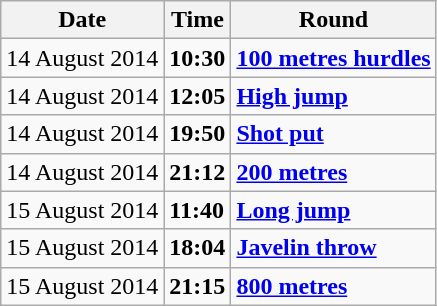<table class="wikitable">
<tr>
<th>Date</th>
<th>Time</th>
<th>Round</th>
</tr>
<tr>
<td>14 August 2014</td>
<td><strong>10:30</strong></td>
<td><strong><a href='#'>100 metres hurdles</a></strong></td>
</tr>
<tr>
<td>14 August 2014</td>
<td><strong>12:05</strong></td>
<td><strong><a href='#'>High jump</a></strong></td>
</tr>
<tr>
<td>14 August 2014</td>
<td><strong>19:50</strong></td>
<td><strong><a href='#'>Shot put</a></strong></td>
</tr>
<tr>
<td>14 August 2014</td>
<td><strong>21:12</strong></td>
<td><strong><a href='#'>200 metres</a></strong></td>
</tr>
<tr>
<td>15 August 2014</td>
<td><strong>11:40</strong></td>
<td><strong><a href='#'>Long jump</a></strong></td>
</tr>
<tr>
<td>15 August 2014</td>
<td><strong>18:04</strong></td>
<td><strong><a href='#'>Javelin throw</a></strong></td>
</tr>
<tr>
<td>15 August 2014</td>
<td><strong>21:15</strong></td>
<td><strong><a href='#'>800 metres</a></strong></td>
</tr>
</table>
